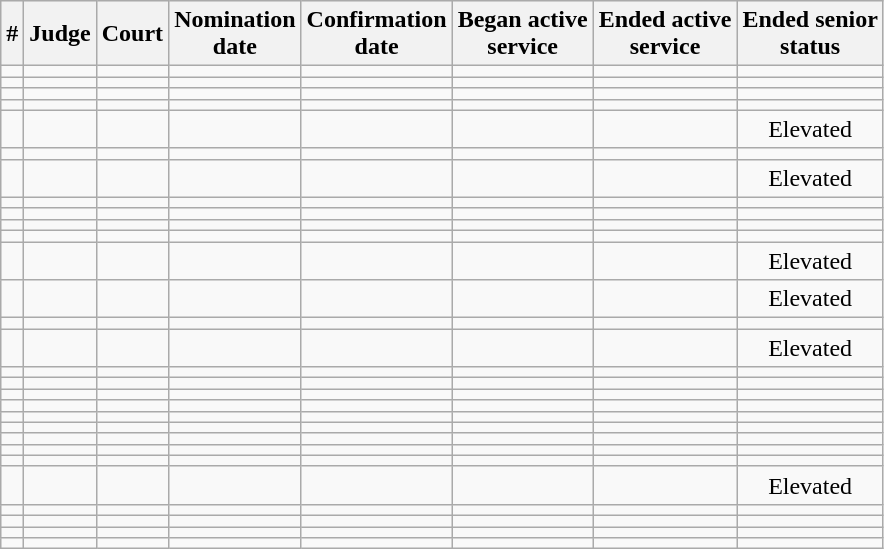<table class="sortable wikitable">
<tr bgcolor="#ececec">
<th>#</th>
<th>Judge</th>
<th>Court<br></th>
<th>Nomination<br>date</th>
<th>Confirmation<br>date</th>
<th>Began active<br>service</th>
<th>Ended active<br>service</th>
<th>Ended senior<br>status</th>
</tr>
<tr>
<td></td>
<td></td>
<td></td>
<td></td>
<td></td>
<td></td>
<td></td>
<td align="center"></td>
</tr>
<tr>
<td></td>
<td></td>
<td></td>
<td></td>
<td></td>
<td></td>
<td></td>
<td align="center"></td>
</tr>
<tr>
<td></td>
<td></td>
<td></td>
<td></td>
<td></td>
<td></td>
<td></td>
<td align="center"></td>
</tr>
<tr>
<td></td>
<td></td>
<td></td>
<td></td>
<td></td>
<td></td>
<td></td>
<td align="center"></td>
</tr>
<tr>
<td></td>
<td></td>
<td></td>
<td></td>
<td></td>
<td></td>
<td></td>
<td align="center">Elevated</td>
</tr>
<tr>
<td></td>
<td></td>
<td></td>
<td></td>
<td></td>
<td></td>
<td></td>
<td align="center"></td>
</tr>
<tr>
<td></td>
<td></td>
<td></td>
<td></td>
<td></td>
<td></td>
<td></td>
<td align="center">Elevated</td>
</tr>
<tr>
<td></td>
<td></td>
<td></td>
<td></td>
<td align="center"></td>
<td></td>
<td></td>
<td align="center"></td>
</tr>
<tr>
<td></td>
<td></td>
<td></td>
<td></td>
<td align="center"></td>
<td></td>
<td></td>
<td align="center"></td>
</tr>
<tr>
<td></td>
<td></td>
<td></td>
<td></td>
<td></td>
<td></td>
<td></td>
<td></td>
</tr>
<tr>
<td></td>
<td></td>
<td></td>
<td></td>
<td></td>
<td></td>
<td></td>
<td align="center"></td>
</tr>
<tr>
<td></td>
<td></td>
<td></td>
<td></td>
<td></td>
<td></td>
<td></td>
<td align="center">Elevated</td>
</tr>
<tr>
<td></td>
<td></td>
<td></td>
<td></td>
<td></td>
<td></td>
<td></td>
<td align="center">Elevated</td>
</tr>
<tr>
<td></td>
<td></td>
<td></td>
<td></td>
<td></td>
<td></td>
<td></td>
<td align="center"></td>
</tr>
<tr>
<td></td>
<td></td>
<td></td>
<td></td>
<td></td>
<td></td>
<td></td>
<td align="center">Elevated</td>
</tr>
<tr>
<td></td>
<td></td>
<td></td>
<td></td>
<td></td>
<td></td>
<td></td>
<td align="center"></td>
</tr>
<tr>
<td></td>
<td></td>
<td></td>
<td></td>
<td></td>
<td></td>
<td></td>
<td align="center"></td>
</tr>
<tr>
<td></td>
<td></td>
<td></td>
<td></td>
<td></td>
<td></td>
<td></td>
<td align="center"></td>
</tr>
<tr>
<td></td>
<td></td>
<td></td>
<td></td>
<td></td>
<td></td>
<td></td>
<td align="center"></td>
</tr>
<tr>
<td></td>
<td></td>
<td></td>
<td></td>
<td></td>
<td></td>
<td></td>
<td align="center"></td>
</tr>
<tr>
<td></td>
<td></td>
<td></td>
<td></td>
<td></td>
<td></td>
<td></td>
<td align="center"></td>
</tr>
<tr>
<td></td>
<td></td>
<td></td>
<td></td>
<td></td>
<td></td>
<td></td>
<td align="center"></td>
</tr>
<tr>
<td></td>
<td></td>
<td></td>
<td></td>
<td></td>
<td></td>
<td></td>
<td align="center"></td>
</tr>
<tr>
<td></td>
<td></td>
<td></td>
<td></td>
<td></td>
<td></td>
<td></td>
<td align="center"></td>
</tr>
<tr>
<td></td>
<td></td>
<td></td>
<td align="center"></td>
<td align="center"></td>
<td></td>
<td></td>
<td align="center">Elevated</td>
</tr>
<tr>
<td></td>
<td></td>
<td></td>
<td align="center"></td>
<td align="center"></td>
<td></td>
<td></td>
<td align="center"></td>
</tr>
<tr>
<td></td>
<td></td>
<td></td>
<td align="center"></td>
<td align="center"></td>
<td></td>
<td></td>
<td align="center"></td>
</tr>
<tr>
<td></td>
<td></td>
<td></td>
<td align="center"></td>
<td align="center"></td>
<td></td>
<td></td>
<td align="center"></td>
</tr>
<tr>
<td></td>
<td></td>
<td></td>
<td align="center"></td>
<td align="center"></td>
<td></td>
<td></td>
<td align="center"></td>
</tr>
</table>
